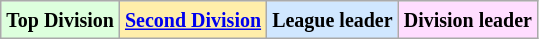<table class="wikitable">
<tr>
<td bgcolor="#DDFFDD"><small><strong>Top Division</strong></small></td>
<td bgcolor="#ffeeaa"><small><strong><a href='#'>Second Division</a></strong></small></td>
<td bgcolor="#d0e7ff"><small><strong>League leader</strong></small></td>
<td bgcolor="FFDDFF"><small><strong>Division leader</strong></small></td>
</tr>
</table>
